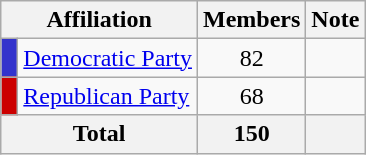<table class="wikitable">
<tr>
<th colspan="2" align="center" valign="bottom">Affiliation</th>
<th valign="bottom">Members</th>
<th valign="bottom">Note</th>
</tr>
<tr>
<td bgcolor="#3333CC"> </td>
<td><a href='#'>Democratic Party</a></td>
<td align="center">82</td>
<td></td>
</tr>
<tr>
<td bgcolor="#CC0000"> </td>
<td><a href='#'>Republican Party</a></td>
<td align="center">68</td>
<td></td>
</tr>
<tr>
<th colspan="2" align="center"><strong>Total</strong></th>
<th align="center"><strong>150</strong></th>
<th></th>
</tr>
</table>
